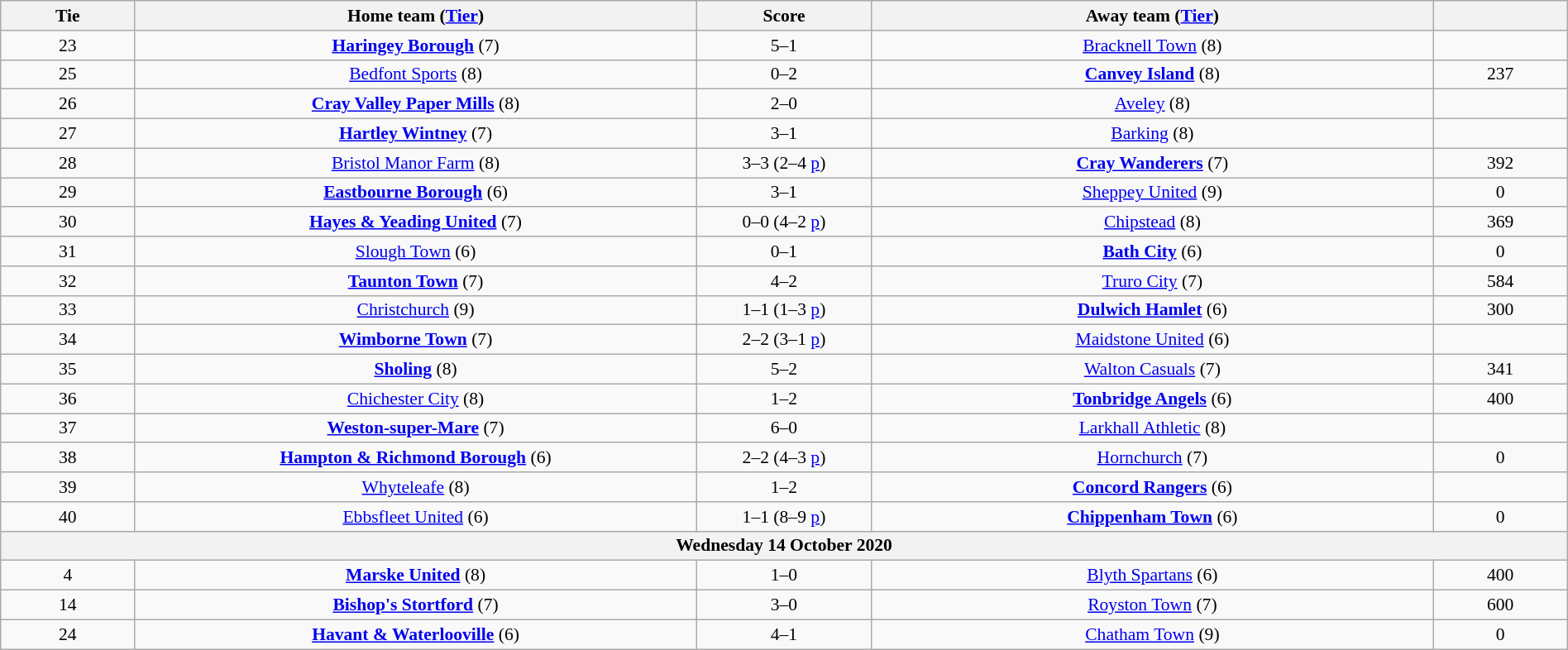<table class="wikitable" style="text-align:center; font-size:90%; width:100%">
<tr>
<th scope="col" style="width:  8.43%;">Tie</th>
<th scope="col" style="width: 35.29%;">Home team (<a href='#'>Tier</a>)</th>
<th scope="col" style="width: 11.00%;">Score</th>
<th scope="col" style="width: 35.29%;">Away team (<a href='#'>Tier</a>)</th>
<th scope="col" style="width:  8.43%;"></th>
</tr>
<tr>
<td>23</td>
<td><strong><a href='#'>Haringey Borough</a></strong> (7)</td>
<td>5–1</td>
<td><a href='#'>Bracknell Town</a> (8)</td>
<td></td>
</tr>
<tr>
<td>25</td>
<td><a href='#'>Bedfont Sports</a> (8)</td>
<td>0–2</td>
<td><strong><a href='#'>Canvey Island</a></strong> (8)</td>
<td>237</td>
</tr>
<tr>
<td>26</td>
<td><strong><a href='#'>Cray Valley Paper Mills</a></strong> (8)</td>
<td>2–0</td>
<td><a href='#'>Aveley</a> (8)</td>
<td></td>
</tr>
<tr>
<td>27</td>
<td><strong><a href='#'>Hartley Wintney</a></strong> (7)</td>
<td>3–1</td>
<td><a href='#'>Barking</a> (8)</td>
<td></td>
</tr>
<tr>
<td>28</td>
<td><a href='#'>Bristol Manor Farm</a> (8)</td>
<td>3–3 (2–4 <a href='#'>p</a>)</td>
<td><strong><a href='#'>Cray Wanderers</a></strong> (7)</td>
<td>392</td>
</tr>
<tr>
<td>29</td>
<td><strong><a href='#'>Eastbourne Borough</a></strong> (6)</td>
<td>3–1</td>
<td><a href='#'>Sheppey United</a> (9)</td>
<td>0</td>
</tr>
<tr>
<td>30</td>
<td><strong><a href='#'>Hayes & Yeading United</a></strong> (7)</td>
<td>0–0 (4–2 <a href='#'>p</a>)</td>
<td><a href='#'>Chipstead</a> (8)</td>
<td>369</td>
</tr>
<tr>
<td>31</td>
<td><a href='#'>Slough Town</a> (6)</td>
<td>0–1</td>
<td><strong><a href='#'>Bath City</a></strong> (6)</td>
<td>0</td>
</tr>
<tr>
<td>32</td>
<td><strong><a href='#'>Taunton Town</a></strong> (7)</td>
<td>4–2</td>
<td><a href='#'>Truro City</a> (7)</td>
<td>584</td>
</tr>
<tr>
<td>33</td>
<td><a href='#'>Christchurch</a> (9)</td>
<td>1–1 (1–3 <a href='#'>p</a>)</td>
<td><strong><a href='#'>Dulwich Hamlet</a></strong> (6)</td>
<td>300</td>
</tr>
<tr>
<td>34</td>
<td><strong><a href='#'>Wimborne Town</a></strong> (7)</td>
<td>2–2 (3–1 <a href='#'>p</a>)</td>
<td><a href='#'>Maidstone United</a> (6)</td>
<td></td>
</tr>
<tr>
<td>35</td>
<td><strong><a href='#'>Sholing</a></strong> (8)</td>
<td>5–2</td>
<td><a href='#'>Walton Casuals</a> (7)</td>
<td>341</td>
</tr>
<tr>
<td>36</td>
<td><a href='#'>Chichester City</a> (8)</td>
<td>1–2</td>
<td><strong><a href='#'>Tonbridge Angels</a></strong> (6)</td>
<td>400</td>
</tr>
<tr>
<td>37</td>
<td><strong><a href='#'>Weston-super-Mare</a></strong> (7)</td>
<td>6–0</td>
<td><a href='#'>Larkhall Athletic</a> (8)</td>
<td></td>
</tr>
<tr>
<td>38</td>
<td><strong><a href='#'>Hampton & Richmond Borough</a></strong> (6)</td>
<td>2–2 (4–3 <a href='#'>p</a>)</td>
<td><a href='#'>Hornchurch</a> (7)</td>
<td>0</td>
</tr>
<tr>
<td>39</td>
<td><a href='#'>Whyteleafe</a> (8)</td>
<td>1–2</td>
<td><strong><a href='#'>Concord Rangers</a></strong> (6)</td>
<td></td>
</tr>
<tr>
<td>40</td>
<td><a href='#'>Ebbsfleet United</a> (6)</td>
<td>1–1 (8–9 <a href='#'>p</a>)</td>
<td><strong><a href='#'>Chippenham Town</a></strong> (6)</td>
<td>0</td>
</tr>
<tr>
<th colspan="5"><strong>Wednesday 14 October 2020</strong></th>
</tr>
<tr>
<td>4</td>
<td><strong><a href='#'>Marske United</a></strong> (8)</td>
<td>1–0</td>
<td><a href='#'>Blyth Spartans</a> (6)</td>
<td>400</td>
</tr>
<tr>
<td>14</td>
<td><strong><a href='#'>Bishop's Stortford</a></strong> (7)</td>
<td>3–0</td>
<td><a href='#'>Royston Town</a> (7)</td>
<td>600</td>
</tr>
<tr>
<td>24</td>
<td><strong><a href='#'>Havant & Waterlooville</a></strong> (6)</td>
<td>4–1</td>
<td><a href='#'>Chatham Town</a> (9)</td>
<td>0</td>
</tr>
</table>
